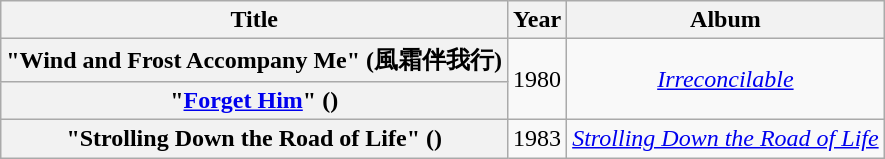<table class="wikitable plainrowheaders" style="text-align:center;">
<tr>
<th scope="col">Title</th>
<th scope="col">Year</th>
<th scope="col">Album</th>
</tr>
<tr>
<th scope="row">"Wind and Frost Accompany Me" (風霜伴我行)</th>
<td rowspan="2">1980</td>
<td rowspan="2"><em><a href='#'>Irreconcilable</a></em></td>
</tr>
<tr>
<th scope="row">"<a href='#'>Forget Him</a>" ()</th>
</tr>
<tr>
<th scope="row">"Strolling Down the Road of Life" ()</th>
<td>1983</td>
<td><em><a href='#'>Strolling Down the Road of Life</a></em></td>
</tr>
</table>
